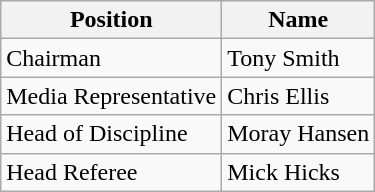<table class="wikitable">
<tr>
<th>Position</th>
<th>Name</th>
</tr>
<tr>
<td>Chairman</td>
<td>Tony Smith</td>
</tr>
<tr>
<td>Media Representative</td>
<td>Chris Ellis</td>
</tr>
<tr>
<td>Head of Discipline</td>
<td>Moray Hansen</td>
</tr>
<tr>
<td>Head Referee</td>
<td>Mick Hicks</td>
</tr>
</table>
